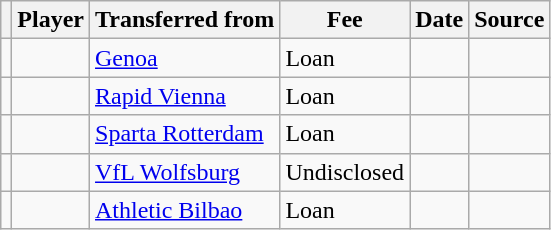<table class="wikitable plainrowheaders sortable">
<tr>
<th></th>
<th scope="col">Player</th>
<th>Transferred from</th>
<th style="width: 65px;">Fee</th>
<th scope="col">Date</th>
<th scope="col">Source</th>
</tr>
<tr>
<td align="center"></td>
<td></td>
<td> <a href='#'>Genoa</a></td>
<td>Loan</td>
<td></td>
<td></td>
</tr>
<tr>
<td align="center"></td>
<td></td>
<td> <a href='#'>Rapid Vienna</a></td>
<td>Loan</td>
<td></td>
<td></td>
</tr>
<tr>
<td align="center"></td>
<td></td>
<td> <a href='#'>Sparta Rotterdam</a></td>
<td>Loan</td>
<td></td>
<td></td>
</tr>
<tr>
<td align=center></td>
<td></td>
<td> <a href='#'>VfL Wolfsburg</a></td>
<td>Undisclosed</td>
<td></td>
<td></td>
</tr>
<tr>
<td align=center></td>
<td></td>
<td> <a href='#'>Athletic Bilbao</a></td>
<td>Loan</td>
<td></td>
<td></td>
</tr>
</table>
